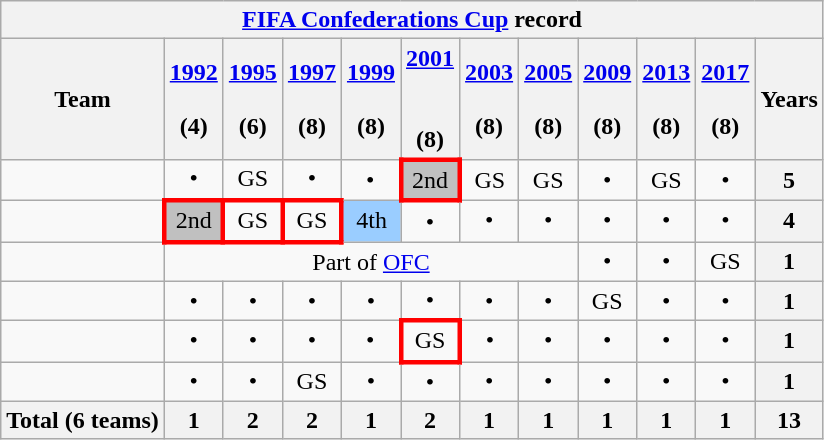<table class="wikitable" style="text-align: center">
<tr>
<th colspan=12><a href='#'>FIFA Confederations Cup</a> record</th>
</tr>
<tr>
<th>Team</th>
<th><a href='#'>1992</a><br><br>(4)</th>
<th><a href='#'>1995</a><br><br>(6)</th>
<th><a href='#'>1997</a><br><br>(8)</th>
<th><a href='#'>1999</a><br><br>(8)</th>
<th><a href='#'>2001</a><br><br><br>(8)</th>
<th><a href='#'>2003</a><br><br>(8)</th>
<th><a href='#'>2005</a><br><br>(8)</th>
<th><a href='#'>2009</a><br><br>(8)</th>
<th><a href='#'>2013</a><br><br>(8)</th>
<th><a href='#'>2017</a><br><br>(8)</th>
<th>Years</th>
</tr>
<tr>
<td align=left></td>
<td>•</td>
<td>GS</td>
<td>•</td>
<td>•</td>
<td style="border:3px solid red; background:Silver;">2nd</td>
<td>GS</td>
<td>GS</td>
<td>•</td>
<td>GS</td>
<td>•</td>
<th>5</th>
</tr>
<tr>
<td align=left></td>
<td bgcolor=silver style="border:3px solid red">2nd</td>
<td style="border:3px solid red">GS</td>
<td style="border:3px solid red">GS</td>
<td bgcolor=9acdff>4th</td>
<td>•</td>
<td>•</td>
<td>•</td>
<td>•</td>
<td>•</td>
<td>•</td>
<th>4</th>
</tr>
<tr>
<td align=left></td>
<td colspan=7>Part of <a href='#'>OFC</a></td>
<td>•</td>
<td>•</td>
<td>GS</td>
<th>1</th>
</tr>
<tr>
<td align=left></td>
<td>•</td>
<td>•</td>
<td>•</td>
<td>•</td>
<td>•</td>
<td>•</td>
<td>•</td>
<td>GS</td>
<td>•</td>
<td>•</td>
<th>1</th>
</tr>
<tr>
<td align=left></td>
<td>•</td>
<td>•</td>
<td>•</td>
<td>•</td>
<td style="border:3px solid red">GS</td>
<td>•</td>
<td>•</td>
<td>•</td>
<td>•</td>
<td>•</td>
<th>1</th>
</tr>
<tr>
<td align=left></td>
<td>•</td>
<td>•</td>
<td>GS</td>
<td>•</td>
<td>•</td>
<td>•</td>
<td>•</td>
<td>•</td>
<td>•</td>
<td>•</td>
<th>1</th>
</tr>
<tr>
<th align=left>Total (6 teams)</th>
<th>1</th>
<th>2</th>
<th>2</th>
<th>1</th>
<th>2</th>
<th>1</th>
<th>1</th>
<th>1</th>
<th>1</th>
<th>1</th>
<th>13</th>
</tr>
</table>
